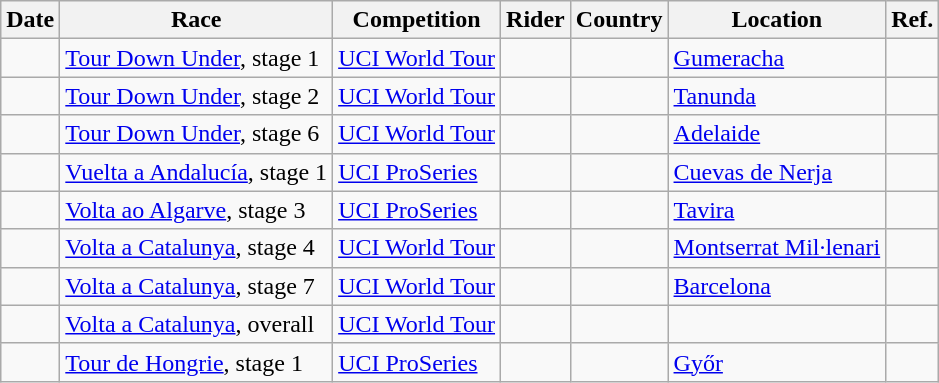<table class="wikitable sortable">
<tr>
<th>Date</th>
<th>Race</th>
<th>Competition</th>
<th>Rider</th>
<th>Country</th>
<th>Location</th>
<th class="unsortable">Ref.</th>
</tr>
<tr>
<td></td>
<td><a href='#'>Tour Down Under</a>, stage 1</td>
<td><a href='#'>UCI World Tour</a></td>
<td></td>
<td></td>
<td><a href='#'>Gumeracha</a></td>
<td align="center"></td>
</tr>
<tr>
<td></td>
<td><a href='#'>Tour Down Under</a>, stage 2</td>
<td><a href='#'>UCI World Tour</a></td>
<td></td>
<td></td>
<td><a href='#'>Tanunda</a></td>
<td align="center"></td>
</tr>
<tr>
<td></td>
<td><a href='#'>Tour Down Under</a>, stage 6</td>
<td><a href='#'>UCI World Tour</a></td>
<td></td>
<td></td>
<td><a href='#'>Adelaide</a></td>
<td align="center"></td>
</tr>
<tr>
<td></td>
<td><a href='#'>Vuelta a Andalucía</a>, stage 1</td>
<td><a href='#'>UCI ProSeries</a></td>
<td></td>
<td></td>
<td><a href='#'>Cuevas de Nerja</a></td>
<td align="center"></td>
</tr>
<tr>
<td></td>
<td><a href='#'>Volta ao Algarve</a>, stage 3</td>
<td><a href='#'>UCI ProSeries</a></td>
<td></td>
<td></td>
<td><a href='#'>Tavira</a></td>
<td align="center"></td>
</tr>
<tr>
<td></td>
<td><a href='#'>Volta a Catalunya</a>, stage 4</td>
<td><a href='#'>UCI World Tour</a></td>
<td></td>
<td></td>
<td><a href='#'>Montserrat Mil·lenari</a></td>
<td align="center"></td>
</tr>
<tr>
<td></td>
<td><a href='#'>Volta a Catalunya</a>, stage 7</td>
<td><a href='#'>UCI World Tour</a></td>
<td></td>
<td></td>
<td><a href='#'>Barcelona</a></td>
<td align="center"></td>
</tr>
<tr>
<td></td>
<td><a href='#'>Volta a Catalunya</a>, overall</td>
<td><a href='#'>UCI World Tour</a></td>
<td></td>
<td></td>
<td></td>
<td align="center"></td>
</tr>
<tr>
<td></td>
<td><a href='#'>Tour de Hongrie</a>, stage 1</td>
<td><a href='#'>UCI ProSeries</a></td>
<td></td>
<td></td>
<td><a href='#'>Győr</a></td>
<td align="center"></td>
</tr>
</table>
